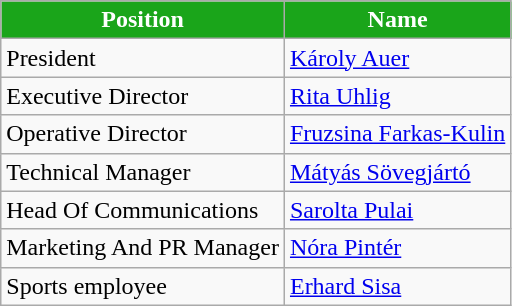<table class="wikitable">
<tr>
<th style="color:#FFFFFF; background:#1AA51A">Position</th>
<th style="color:#FFFFFF; background:#1AA51A">Name</th>
</tr>
<tr>
<td>President</td>
<td> <a href='#'>Károly Auer</a></td>
</tr>
<tr>
<td>Executive Director</td>
<td> <a href='#'>Rita Uhlig</a></td>
</tr>
<tr>
<td>Operative Director</td>
<td> <a href='#'>Fruzsina Farkas-Kulin</a></td>
</tr>
<tr>
<td>Technical Manager</td>
<td> <a href='#'>Mátyás Sövegjártó</a></td>
</tr>
<tr>
<td>Head Of Communications</td>
<td> <a href='#'>Sarolta Pulai</a></td>
</tr>
<tr>
<td>Marketing And PR Manager</td>
<td> <a href='#'>Nóra Pintér</a></td>
</tr>
<tr>
<td>Sports employee</td>
<td> <a href='#'>Erhard Sisa</a></td>
</tr>
</table>
